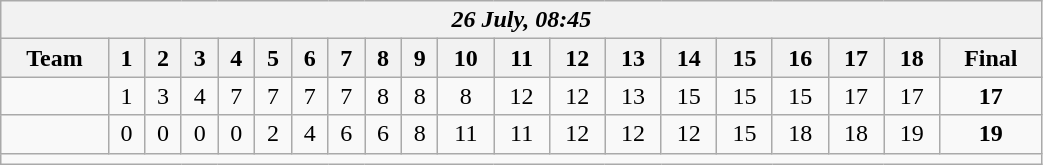<table class=wikitable style="text-align:center; width: 55%">
<tr>
<th colspan=20><em>26 July, 08:45</em></th>
</tr>
<tr>
<th>Team</th>
<th>1</th>
<th>2</th>
<th>3</th>
<th>4</th>
<th>5</th>
<th>6</th>
<th>7</th>
<th>8</th>
<th>9</th>
<th>10</th>
<th>11</th>
<th>12</th>
<th>13</th>
<th>14</th>
<th>15</th>
<th>16</th>
<th>17</th>
<th>18</th>
<th>Final</th>
</tr>
<tr>
<td align=left></td>
<td>1</td>
<td>3</td>
<td>4</td>
<td>7</td>
<td>7</td>
<td>7</td>
<td>7</td>
<td>8</td>
<td>8</td>
<td>8</td>
<td>12</td>
<td>12</td>
<td>13</td>
<td>15</td>
<td>15</td>
<td>15</td>
<td>17</td>
<td>17</td>
<td><strong>17</strong></td>
</tr>
<tr>
<td align=left><strong></strong></td>
<td>0</td>
<td>0</td>
<td>0</td>
<td>0</td>
<td>2</td>
<td>4</td>
<td>6</td>
<td>6</td>
<td>8</td>
<td>11</td>
<td>11</td>
<td>12</td>
<td>12</td>
<td>12</td>
<td>15</td>
<td>18</td>
<td>18</td>
<td>19</td>
<td><strong>19</strong></td>
</tr>
<tr>
<td colspan=20></td>
</tr>
</table>
